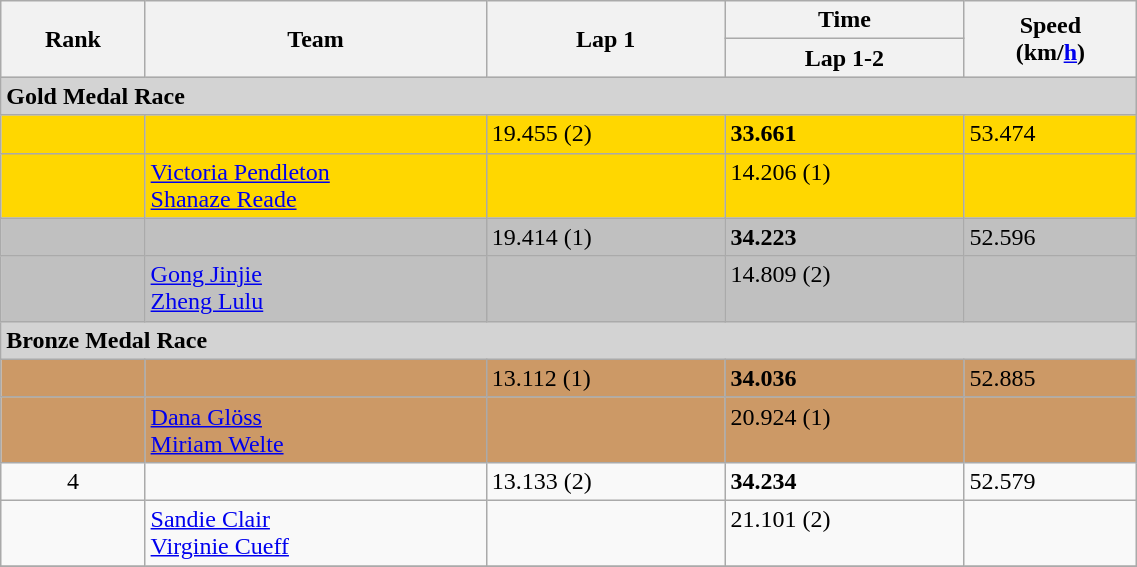<table class="wikitable" width=60%>
<tr>
<th rowspan=2>Rank</th>
<th rowspan=2 width=220>Team</th>
<th rowspan=2>Lap 1</th>
<th>Time</th>
<th rowspan=2>Speed<br>(km/<a href='#'>h</a>)</th>
</tr>
<tr>
<th>Lap 1-2</th>
</tr>
<tr bgcolor=d3d3d3 align=left>
<td colspan=5><strong>Gold Medal Race</strong></td>
</tr>
<tr bgcolor=gold>
<td align=center></td>
<td></td>
<td>19.455 (2)</td>
<td><strong>33.661</strong></td>
<td>53.474</td>
</tr>
<tr valign=top bgcolor=gold>
<td></td>
<td><a href='#'>Victoria Pendleton</a><br><a href='#'>Shanaze Reade</a></td>
<td></td>
<td>14.206 (1)</td>
<td></td>
</tr>
<tr bgcolor=silver>
<td align=center></td>
<td></td>
<td>19.414 (1)</td>
<td><strong>34.223</strong></td>
<td>52.596</td>
</tr>
<tr valign=top bgcolor=silver>
<td></td>
<td><a href='#'>Gong Jinjie</a><br><a href='#'>Zheng Lulu</a></td>
<td></td>
<td>14.809 (2)</td>
<td></td>
</tr>
<tr bgcolor=d3d3d3 align=left>
<td colspan=5><strong>Bronze Medal Race</strong></td>
</tr>
<tr bgcolor=cc9966>
<td align=center></td>
<td></td>
<td>13.112 (1)</td>
<td><strong>34.036</strong></td>
<td>52.885</td>
</tr>
<tr valign=top bgcolor=cc9966>
<td></td>
<td><a href='#'>Dana Glöss</a><br><a href='#'>Miriam Welte</a></td>
<td></td>
<td>20.924 (1)</td>
<td></td>
</tr>
<tr>
<td align=center>4</td>
<td></td>
<td>13.133 (2)</td>
<td><strong>34.234</strong></td>
<td>52.579</td>
</tr>
<tr valign=top>
<td></td>
<td><a href='#'>Sandie Clair</a><br><a href='#'>Virginie Cueff</a></td>
<td></td>
<td>21.101 (2)</td>
<td></td>
</tr>
<tr>
</tr>
</table>
